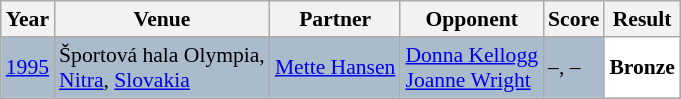<table class="sortable wikitable" style="font-size: 90%;">
<tr>
<th>Year</th>
<th>Venue</th>
<th>Partner</th>
<th>Opponent</th>
<th>Score</th>
<th>Result</th>
</tr>
<tr style="background:#AABBCC">
<td align="center"><a href='#'>1995</a></td>
<td align="left">Športová hala Olympia,<br><a href='#'>Nitra</a>, <a href='#'>Slovakia</a></td>
<td align="left"> <a href='#'>Mette Hansen</a></td>
<td align="left"> <a href='#'>Donna Kellogg</a> <br>  <a href='#'>Joanne Wright</a></td>
<td align="left">–, –</td>
<td style="text-align:left; background:white"> <strong>Bronze</strong></td>
</tr>
</table>
